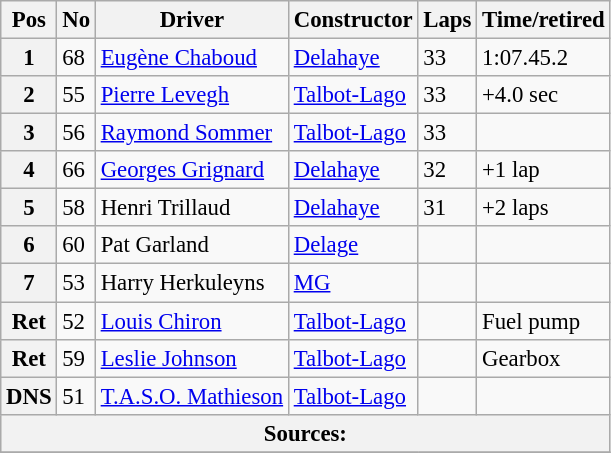<table class="wikitable" style="font-size: 95%;">
<tr>
<th>Pos</th>
<th>No</th>
<th>Driver</th>
<th>Constructor</th>
<th>Laps</th>
<th>Time/retired</th>
</tr>
<tr>
<th>1</th>
<td>68</td>
<td> <a href='#'>Eugène Chaboud</a></td>
<td><a href='#'>Delahaye</a></td>
<td>33</td>
<td>1:07.45.2</td>
</tr>
<tr>
<th>2</th>
<td>55</td>
<td> <a href='#'>Pierre Levegh</a></td>
<td><a href='#'>Talbot-Lago</a></td>
<td>33</td>
<td>+4.0 sec</td>
</tr>
<tr>
<th>3</th>
<td>56</td>
<td> <a href='#'>Raymond Sommer</a></td>
<td><a href='#'>Talbot-Lago</a></td>
<td>33</td>
<td></td>
</tr>
<tr>
<th>4</th>
<td>66</td>
<td> <a href='#'>Georges Grignard</a></td>
<td><a href='#'>Delahaye</a></td>
<td>32</td>
<td>+1 lap</td>
</tr>
<tr>
<th>5</th>
<td>58</td>
<td> Henri Trillaud</td>
<td><a href='#'>Delahaye</a></td>
<td>31</td>
<td>+2 laps</td>
</tr>
<tr>
<th>6</th>
<td>60</td>
<td> Pat Garland</td>
<td><a href='#'>Delage</a></td>
<td></td>
<td></td>
</tr>
<tr>
<th>7</th>
<td>53</td>
<td> Harry Herkuleyns</td>
<td><a href='#'>MG</a></td>
<td></td>
<td></td>
</tr>
<tr>
<th>Ret</th>
<td>52</td>
<td> <a href='#'>Louis Chiron</a></td>
<td><a href='#'>Talbot-Lago</a></td>
<td></td>
<td>Fuel pump</td>
</tr>
<tr>
<th>Ret</th>
<td>59</td>
<td> <a href='#'>Leslie Johnson</a></td>
<td><a href='#'>Talbot-Lago</a></td>
<td></td>
<td>Gearbox</td>
</tr>
<tr>
<th>DNS</th>
<td>51</td>
<td> <a href='#'>T.A.S.O. Mathieson</a></td>
<td><a href='#'>Talbot-Lago</a></td>
<td></td>
<td></td>
</tr>
<tr style="background-color:#E5E4E2" align="center">
<th colspan=6>Sources:</th>
</tr>
<tr>
</tr>
</table>
